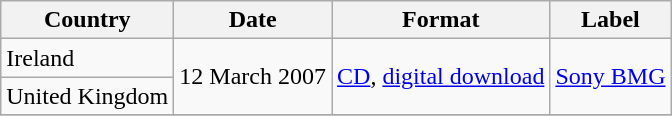<table class="wikitable plainrowheaders" border="1">
<tr>
<th scope="col">Country</th>
<th scope="col">Date</th>
<th scope="col">Format</th>
<th scope="col">Label</th>
</tr>
<tr>
<td>Ireland</td>
<td rowspan="2">12 March 2007</td>
<td rowspan="2"><a href='#'>CD</a>, <a href='#'>digital download</a></td>
<td rowspan="2"><a href='#'>Sony BMG</a></td>
</tr>
<tr>
<td>United Kingdom</td>
</tr>
<tr>
</tr>
</table>
